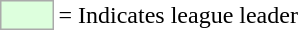<table>
<tr>
<td style="background:#DDFFDD; border:1px solid #aaa; width:2em;"></td>
<td>= Indicates league leader</td>
</tr>
</table>
